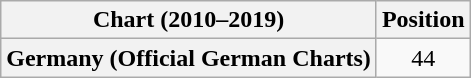<table class="wikitable plainrowheaders" style="text-align:center">
<tr>
<th scope="col">Chart (2010–2019)</th>
<th scope="col">Position</th>
</tr>
<tr>
<th scope="row">Germany (Official German Charts)</th>
<td>44</td>
</tr>
</table>
